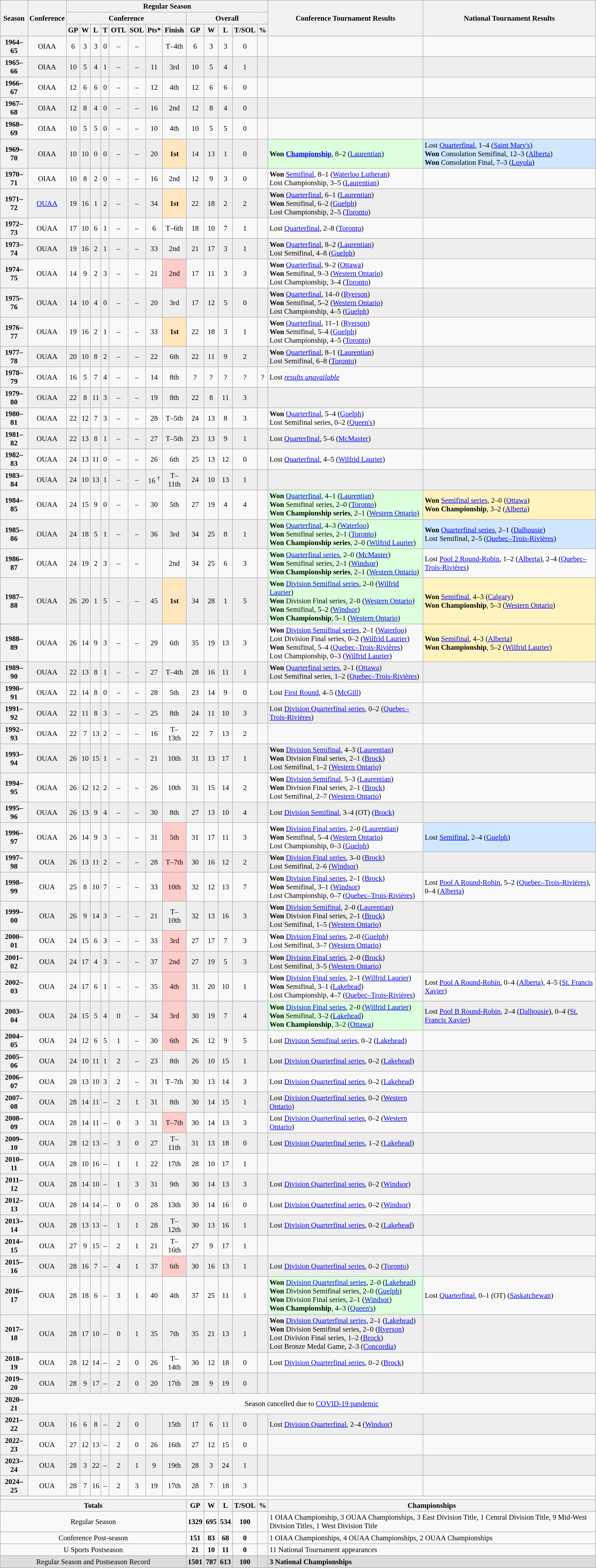<table class="wikitable" style="text-align: center; font-size: 95%">
<tr>
<th rowspan="3">Season</th>
<th rowspan="3">Conference</th>
<th colspan="13">Regular Season</th>
<th rowspan="3">Conference Tournament Results</th>
<th rowspan="3">National Tournament Results</th>
</tr>
<tr>
<th colspan="8">Conference</th>
<th colspan="5">Overall</th>
</tr>
<tr>
<th>GP</th>
<th>W</th>
<th>L</th>
<th>T</th>
<th>OTL</th>
<th>SOL</th>
<th>Pts*</th>
<th>Finish</th>
<th>GP</th>
<th>W</th>
<th>L</th>
<th>T/SOL</th>
<th>%</th>
</tr>
<tr>
<th>1964–65</th>
<td>OIAA</td>
<td>6</td>
<td>3</td>
<td>3</td>
<td>0</td>
<td>–</td>
<td>–</td>
<td></td>
<td>T–4th</td>
<td>6</td>
<td>3</td>
<td>3</td>
<td>0</td>
<td></td>
<td align="left"></td>
<td align="left"></td>
</tr>
<tr bgcolor=eeeeee>
<th>1965–66</th>
<td>OIAA</td>
<td>10</td>
<td>5</td>
<td>4</td>
<td>1</td>
<td>–</td>
<td>–</td>
<td>11</td>
<td>3rd</td>
<td>10</td>
<td>5</td>
<td>4</td>
<td>1</td>
<td></td>
<td align="left"></td>
<td align="left"></td>
</tr>
<tr>
<th>1966–67</th>
<td>OIAA</td>
<td>12</td>
<td>6</td>
<td>6</td>
<td>0</td>
<td>–</td>
<td>–</td>
<td>12</td>
<td>4th</td>
<td>12</td>
<td>6</td>
<td>6</td>
<td>0</td>
<td></td>
<td align="left"></td>
<td align="left"></td>
</tr>
<tr bgcolor=eeeeee>
<th>1967–68</th>
<td>OIAA</td>
<td>12</td>
<td>8</td>
<td>4</td>
<td>0</td>
<td>–</td>
<td>–</td>
<td>16</td>
<td>2nd</td>
<td>12</td>
<td>8</td>
<td>4</td>
<td>0</td>
<td></td>
<td align="left"></td>
<td align="left"></td>
</tr>
<tr>
<th>1968–69</th>
<td>OIAA</td>
<td>10</td>
<td>5</td>
<td>5</td>
<td>0</td>
<td>–</td>
<td>–</td>
<td>10</td>
<td>4th</td>
<td>10</td>
<td>5</td>
<td>5</td>
<td>0</td>
<td></td>
<td align="left"></td>
<td align="left"></td>
</tr>
<tr bgcolor=eeeeee>
<th>1969–70</th>
<td>OIAA</td>
<td>10</td>
<td>10</td>
<td>0</td>
<td>0</td>
<td>–</td>
<td>–</td>
<td>20</td>
<td bgcolor=FFE6BD><strong>1st</strong></td>
<td>14</td>
<td>13</td>
<td>1</td>
<td>0</td>
<td></td>
<td bgcolor=ddffdd align="left"><strong>Won <a href='#'>Championship</a></strong>, 8–2 (<a href='#'>Laurentian</a>)</td>
<td bgcolor=D0E7FF align="left">Lost <a href='#'>Quarterfinal</a>, 1–4 (<a href='#'>Saint Mary's</a>)<br><strong>Won</strong> Consolation Semifinal, 12–3 (<a href='#'>Alberta</a>)<br><strong>Won</strong> Consolation Final, 7–3 (<a href='#'>Loyola</a>)</td>
</tr>
<tr>
<th>1970–71</th>
<td>OIAA</td>
<td>10</td>
<td>8</td>
<td>2</td>
<td>0</td>
<td>–</td>
<td>–</td>
<td>16</td>
<td>2nd</td>
<td>12</td>
<td>9</td>
<td>3</td>
<td>0</td>
<td></td>
<td align="left"><strong>Won</strong> <a href='#'>Semifinal</a>, 8–1 (<a href='#'>Waterloo Lutheran</a>)<br>Lost Championship, 3–5 (<a href='#'>Laurentian</a>)</td>
<td align="left"></td>
</tr>
<tr bgcolor=eeeeee>
<th>1971–72</th>
<td><a href='#'>OUAA</a></td>
<td>19</td>
<td>16</td>
<td>1</td>
<td>2</td>
<td>–</td>
<td>–</td>
<td>34</td>
<td bgcolor=FFE6BD><strong>1st</strong></td>
<td>22</td>
<td>18</td>
<td>2</td>
<td>2</td>
<td></td>
<td align="left"><strong>Won</strong> <a href='#'>Quarterfinal</a>, 6–1 (<a href='#'>Laurentian</a>)<br><strong>Won</strong> Semifinal, 6–2 (<a href='#'>Guelph</a>)<br>Lost Championship, 2–5 (<a href='#'>Toronto</a>)</td>
<td align="left"></td>
</tr>
<tr>
<th>1972–73</th>
<td>OUAA</td>
<td>17</td>
<td>10</td>
<td>6</td>
<td>1</td>
<td>–</td>
<td>–</td>
<td>6</td>
<td>T–6th</td>
<td>18</td>
<td>10</td>
<td>7</td>
<td>1</td>
<td></td>
<td align="left">Lost <a href='#'>Quarterfinal</a>, 2–8 (<a href='#'>Toronto</a>)</td>
<td align="left"></td>
</tr>
<tr bgcolor=eeeeee>
<th>1973–74</th>
<td>OUAA</td>
<td>19</td>
<td>16</td>
<td>2</td>
<td>1</td>
<td>–</td>
<td>–</td>
<td>33</td>
<td>2nd</td>
<td>21</td>
<td>17</td>
<td>3</td>
<td>1</td>
<td></td>
<td align="left"><strong>Won</strong> <a href='#'>Quarterfinal</a>, 8–2 (<a href='#'>Laurentian</a>)<br>Lost Semifinal, 4–8 (<a href='#'>Guelph</a>)</td>
<td align="left"></td>
</tr>
<tr>
<th>1974–75</th>
<td>OUAA</td>
<td>14</td>
<td>9</td>
<td>2</td>
<td>3</td>
<td>–</td>
<td>–</td>
<td>21</td>
<td bgcolor=ffcccc>2nd</td>
<td>17</td>
<td>11</td>
<td>3</td>
<td>3</td>
<td></td>
<td align="left"><strong>Won</strong> <a href='#'>Quarterfinal</a>, 9–2 (<a href='#'>Ottawa</a>)<br><strong>Won</strong> Semifinal, 9–3 (<a href='#'>Western Ontario</a>)<br>Lost Championship, 3–4 (<a href='#'>Toronto</a>)</td>
<td align="left"></td>
</tr>
<tr bgcolor=eeeeee>
<th>1975–76</th>
<td>OUAA</td>
<td>14</td>
<td>10</td>
<td>4</td>
<td>0</td>
<td>–</td>
<td>–</td>
<td>20</td>
<td>3rd</td>
<td>17</td>
<td>12</td>
<td>5</td>
<td>0</td>
<td></td>
<td align="left"><strong>Won</strong> <a href='#'>Quarterfinal</a>, 14–0 (<a href='#'>Ryerson</a>)<br><strong>Won</strong> Semifinal, 5–2 (<a href='#'>Western Ontario</a>)<br>Lost Championship, 4–5 (<a href='#'>Guelph</a>)</td>
<td align="left"></td>
</tr>
<tr>
<th>1976–77</th>
<td>OUAA</td>
<td>19</td>
<td>16</td>
<td>2</td>
<td>1</td>
<td>–</td>
<td>–</td>
<td>33</td>
<td bgcolor=FFE6BD><strong>1st</strong></td>
<td>22</td>
<td>18</td>
<td>3</td>
<td>1</td>
<td></td>
<td align="left"><strong>Won</strong> <a href='#'>Quarterfinal</a>, 11–1 (<a href='#'>Ryerson</a>)<br><strong>Won</strong> Semifinal, 5–4 (<a href='#'>Guelph</a>)<br>Lost Championship, 4–5 (<a href='#'>Toronto</a>)</td>
<td align="left"></td>
</tr>
<tr bgcolor=eeeeee>
<th>1977–78</th>
<td>OUAA</td>
<td>20</td>
<td>10</td>
<td>8</td>
<td>2</td>
<td>–</td>
<td>–</td>
<td>22</td>
<td>6th</td>
<td>22</td>
<td>11</td>
<td>9</td>
<td>2</td>
<td></td>
<td align="left"><strong>Won</strong> <a href='#'>Quarterfinal</a>, 8–1 (<a href='#'>Laurentian</a>)<br>Lost Semifinal, 6–8 (<a href='#'>Toronto</a>)</td>
<td align="left"></td>
</tr>
<tr>
<th>1978–79</th>
<td>OUAA</td>
<td>16</td>
<td>5</td>
<td>7</td>
<td>4</td>
<td>–</td>
<td>–</td>
<td>14</td>
<td>8th</td>
<td>?</td>
<td>?</td>
<td>?</td>
<td>?</td>
<td>?</td>
<td align="left">Lost <a href='#'><em>results unavailable</a></td>
<td align="left"></td>
</tr>
<tr bgcolor=eeeeee>
<th>1979–80</th>
<td>OUAA</td>
<td>22</td>
<td>8</td>
<td>11</td>
<td>3</td>
<td>–</td>
<td>–</td>
<td>19</td>
<td>8th</td>
<td>22</td>
<td>8</td>
<td>11</td>
<td>3</td>
<td></td>
<td align="left"></td>
<td align="left"></td>
</tr>
<tr>
<th>1980–81</th>
<td>OUAA</td>
<td>22</td>
<td>12</td>
<td>7</td>
<td>3</td>
<td>–</td>
<td>–</td>
<td>28</td>
<td>T–5th</td>
<td>24</td>
<td>13</td>
<td>8</td>
<td>3</td>
<td></td>
<td align="left"><strong>Won</strong> <a href='#'>Quarterfinal</a>, 5–4 (<a href='#'>Guelph</a>)<br>Lost Semifinal series, 0–2 (<a href='#'>Queen's</a>)</td>
<td align="left"></td>
</tr>
<tr bgcolor=eeeeee>
<th>1981–82</th>
<td>OUAA</td>
<td>22</td>
<td>13</td>
<td>8</td>
<td>1</td>
<td>–</td>
<td>–</td>
<td>27</td>
<td>T–5th</td>
<td>23</td>
<td>13</td>
<td>9</td>
<td>1</td>
<td></td>
<td align="left">Lost <a href='#'>Quarterfinal</a>, 5–6 (<a href='#'>McMaster</a>)</td>
<td align="left"></td>
</tr>
<tr>
<th>1982–83</th>
<td>OUAA</td>
<td>24</td>
<td>13</td>
<td>11</td>
<td>0</td>
<td>–</td>
<td>–</td>
<td>26</td>
<td>6th</td>
<td>25</td>
<td>13</td>
<td>12</td>
<td>0</td>
<td></td>
<td align="left">Lost <a href='#'>Quarterfinal</a>, 4–5 (<a href='#'>Wilfrid Laurier</a>)</td>
<td align="left"></td>
</tr>
<tr bgcolor=eeeeee>
<th>1983–84</th>
<td>OUAA</td>
<td>24</td>
<td>10</td>
<td>13</td>
<td>1</td>
<td>–</td>
<td>–</td>
<td>16 <sup>†</sup></td>
<td>T–11th</td>
<td>24</td>
<td>10</td>
<td>13</td>
<td>1</td>
<td></td>
<td align="left"></td>
<td align="left"></td>
</tr>
<tr>
<th>1984–85</th>
<td>OUAA</td>
<td>24</td>
<td>15</td>
<td>9</td>
<td>0</td>
<td>–</td>
<td>–</td>
<td>30</td>
<td>5th</td>
<td>27</td>
<td>19</td>
<td>4</td>
<td>4</td>
<td></td>
<td bgcolor=ddffdd align="left"><strong>Won</strong> <a href='#'>Quarterfinal</a>, 4–1 (<a href='#'>Laurentian</a>)<br><strong>Won</strong> Semifinal series, 2–0 (<a href='#'>Toronto</a>)<br><strong>Won Championship series</strong>, 2–1 (<a href='#'>Western Ontario</a>)</td>
<td bgcolor=FFF3BF align="left"><strong>Won</strong> <a href='#'>Semifinal series</a>, 2–0 (<a href='#'>Ottawa</a>)<br><strong>Won Championship</strong>, 3–2 (<a href='#'>Alberta</a>)</td>
</tr>
<tr bgcolor=eeeeee>
<th>1985–86</th>
<td>OUAA</td>
<td>24</td>
<td>18</td>
<td>5</td>
<td>1</td>
<td>–</td>
<td>–</td>
<td>36</td>
<td>3rd</td>
<td>34</td>
<td>25</td>
<td>8</td>
<td>1</td>
<td></td>
<td bgcolor=ddffdd align="left"><strong>Won</strong> <a href='#'>Quarterfinal</a>, 4–3 (<a href='#'>Waterloo</a>)<br><strong>Won</strong> Semifinal series, 2–1 (<a href='#'>Toronto</a>)<br><strong>Won Championship series</strong>, 2–0 (<a href='#'>Wilfrid Laurier</a>)</td>
<td bgcolor=D0E7FF align="left"><strong>Won</strong> <a href='#'>Quarterfinal series</a>, 2–1 (<a href='#'>Dalhousie</a>)<br>Lost Semifinal, 2–5 (<a href='#'>Quebec–Trois-Rivières</a>)</td>
</tr>
<tr>
<th>1986–87</th>
<td>OUAA</td>
<td>24</td>
<td>19</td>
<td>2</td>
<td>3</td>
<td>–</td>
<td>–</td>
<td></td>
<td>2nd</td>
<td>34</td>
<td>25</td>
<td>6</td>
<td>3</td>
<td></td>
<td bgcolor=ddffdd align="left"><strong>Won</strong> <a href='#'>Quarterfinal series</a>, 2–0 (<a href='#'>McMaster</a>)<br><strong>Won</strong> Semifinal series, 2–1 (<a href='#'>Windsor</a>)<br><strong>Won Championship series</strong>, 2–1 (<a href='#'>Western Ontario</a>)</td>
<td align="left">Lost <a href='#'>Pool 2 Round-Robin</a>, 1–2 (<a href='#'>Alberta</a>), 2–4 (<a href='#'>Quebec–Trois-Rivières</a>)</td>
</tr>
<tr bgcolor=eeeeee>
<th>1987–88</th>
<td>OUAA</td>
<td>26</td>
<td>20</td>
<td>1</td>
<td>5</td>
<td>–</td>
<td>–</td>
<td>45</td>
<td bgcolor=FFE6BD><strong>1st</strong></td>
<td>34</td>
<td>28</td>
<td>1</td>
<td>5</td>
<td></td>
<td bgcolor=ddffdd align="left"><strong>Won</strong> <a href='#'>Division Semifinal series</a>, 2–0 (<a href='#'>Wilfrid Laurier</a>)<br><strong>Won</strong> Division Final series, 2–0 (<a href='#'>Western Ontario</a>)<br><strong>Won</strong> Semifinal, 5–2 (<a href='#'>Windsor</a>)<br><strong>Won Championship</strong>, 5–1 (<a href='#'>Western Ontario</a>)</td>
<td bgcolor=FFF3BF align="left"><strong>Won</strong> <a href='#'>Semifinal</a>, 4–3 (<a href='#'>Calgary</a>)<br><strong>Won Championship</strong>, 5–3 (<a href='#'>Western Ontario</a>)</td>
</tr>
<tr>
<th>1988–89</th>
<td>OUAA</td>
<td>26</td>
<td>14</td>
<td>9</td>
<td>3</td>
<td>–</td>
<td>–</td>
<td>29</td>
<td>6th</td>
<td>35</td>
<td>19</td>
<td>13</td>
<td>3</td>
<td></td>
<td align="left"><strong>Won</strong> <a href='#'>Division Semifinal series</a>, 2–1 (<a href='#'>Waterloo</a>)<br>Lost Division Final series, 0–2 (<a href='#'>Wilfrid Laurier</a>)<br><strong>Won</strong> Semifinal, 5–4 (<a href='#'>Quebec–Trois-Rivières</a>)<br>Lost Championship, 0–3 (<a href='#'>Wilfrid Laurier</a>)</td>
<td bgcolor=FFF3BF align="left"><strong>Won</strong> <a href='#'>Semifinal</a>, 4–3 (<a href='#'>Alberta</a>)<br><strong>Won Championship</strong>, 5–2 (<a href='#'>Wilfrid Laurier</a>)</td>
</tr>
<tr bgcolor=eeeeee>
<th>1989–90</th>
<td>OUAA</td>
<td>22</td>
<td>13</td>
<td>8</td>
<td>1</td>
<td>–</td>
<td>–</td>
<td>27</td>
<td>T–4th</td>
<td>28</td>
<td>16</td>
<td>11</td>
<td>1</td>
<td></td>
<td align="left"><strong>Won</strong> <a href='#'>Quarterfinal series</a>, 2–1 (<a href='#'>Ottawa</a>)<br>Lost Semifinal series, 1–2 (<a href='#'>Quebec–Trois-Rivières</a>)</td>
<td align="left"></td>
</tr>
<tr>
<th>1990–91</th>
<td>OUAA</td>
<td>22</td>
<td>14</td>
<td>8</td>
<td>0</td>
<td>–</td>
<td>–</td>
<td>28</td>
<td>5th</td>
<td>23</td>
<td>14</td>
<td>9</td>
<td>0</td>
<td></td>
<td align="left">Lost <a href='#'>First Round</a>, 4–5 (<a href='#'>McGill</a>)</td>
<td align="left"></td>
</tr>
<tr bgcolor=eeeeee>
<th>1991–92</th>
<td>OUAA</td>
<td>22</td>
<td>11</td>
<td>8</td>
<td>3</td>
<td>–</td>
<td>–</td>
<td>25</td>
<td>8th</td>
<td>24</td>
<td>11</td>
<td>10</td>
<td>3</td>
<td></td>
<td align="left">Lost <a href='#'>Division Quarterfinal series</a>, 0–2 (<a href='#'>Quebec–Trois-Rivières</a>)</td>
<td align="left"></td>
</tr>
<tr>
<th>1992–93</th>
<td>OUAA</td>
<td>22</td>
<td>7</td>
<td>13</td>
<td>2</td>
<td>–</td>
<td>–</td>
<td>16</td>
<td>T–13th</td>
<td>22</td>
<td>7</td>
<td>13</td>
<td>2</td>
<td></td>
<td align="left"></td>
<td align="left"></td>
</tr>
<tr bgcolor=eeeeee>
<th>1993–94</th>
<td>OUAA</td>
<td>26</td>
<td>10</td>
<td>15</td>
<td>1</td>
<td>–</td>
<td>–</td>
<td>21</td>
<td>10th</td>
<td>31</td>
<td>13</td>
<td>17</td>
<td>1</td>
<td></td>
<td align="left"><strong>Won</strong> <a href='#'>Division Semifinal</a>, 4–3 (<a href='#'>Laurentian</a>)<br><strong>Won</strong> Division Final series, 2–1 (<a href='#'>Brock</a>)<br>Lost Semifinal, 1–2 (<a href='#'>Western Ontario</a>)</td>
<td align="left"></td>
</tr>
<tr>
<th>1994–95</th>
<td>OUAA</td>
<td>26</td>
<td>12</td>
<td>12</td>
<td>2</td>
<td>–</td>
<td>–</td>
<td>26</td>
<td>10th</td>
<td>31</td>
<td>15</td>
<td>14</td>
<td>2</td>
<td></td>
<td align="left"><strong>Won</strong> <a href='#'>Division Semifinal</a>, 5–3 (<a href='#'>Laurentian</a>)<br><strong>Won</strong> Division Final series, 2–1 (<a href='#'>Brock</a>)<br>Lost Semifinal, 2–7 (<a href='#'>Western Ontario</a>)</td>
<td align="left"></td>
</tr>
<tr bgcolor=eeeeee>
<th>1995–96</th>
<td>OUAA</td>
<td>26</td>
<td>13</td>
<td>9</td>
<td>4</td>
<td>–</td>
<td>–</td>
<td>30</td>
<td>8th</td>
<td>27</td>
<td>13</td>
<td>10</td>
<td>4</td>
<td></td>
<td align="left">Lost <a href='#'>Division Semifinal</a>, 3–4 (OT) (<a href='#'>Brock</a>)</td>
<td align="left"></td>
</tr>
<tr>
<th>1996–97</th>
<td>OUAA</td>
<td>26</td>
<td>14</td>
<td>9</td>
<td>3</td>
<td>–</td>
<td>–</td>
<td>31</td>
<td bgcolor=ffcccc>5th</td>
<td>31</td>
<td>17</td>
<td>11</td>
<td>3</td>
<td></td>
<td align="left"><strong>Won</strong> <a href='#'>Division Final series</a>, 2–0 (<a href='#'>Laurentian</a>)<br><strong>Won</strong> Semifinal, 5–4 (<a href='#'>Western Ontario</a>)<br>Lost Championship, 0–3 (<a href='#'>Guelph</a>)</td>
<td bgcolor=D0E7FF align="left">Lost <a href='#'>Semifinal</a>, 2–4 (<a href='#'>Guelph</a>)</td>
</tr>
<tr bgcolor=eeeeee>
<th>1997–98</th>
<td>OUA</td>
<td>26</td>
<td>13</td>
<td>11</td>
<td>2</td>
<td>–</td>
<td>–</td>
<td>28</td>
<td bgcolor=ffcccc>T–7th</td>
<td>30</td>
<td>16</td>
<td>12</td>
<td>2</td>
<td></td>
<td align="left"><strong>Won</strong> <a href='#'>Division Final series</a>, 3–0 (<a href='#'>Brock</a>)<br>Lost Semifinal, 2–6 (<a href='#'>Windsor</a>)</td>
<td align="left"></td>
</tr>
<tr>
<th>1998–99</th>
<td>OUA</td>
<td>25</td>
<td>8</td>
<td>10</td>
<td>7</td>
<td>–</td>
<td>–</td>
<td>33</td>
<td bgcolor=ffcccc>10th</td>
<td>32</td>
<td>12</td>
<td>13</td>
<td>7</td>
<td></td>
<td align="left"><strong>Won</strong> <a href='#'>Division Final series</a>, 2–1 (<a href='#'>Brock</a>)<br><strong>Won</strong> Semifinal, 3–1 (<a href='#'>Windsor</a>)<br>Lost Championship, 0–7 (<a href='#'>Quebec–Trois-Rivières</a>)</td>
<td align="left">Lost <a href='#'>Pool A Round-Robin</a>, 5–2 (<a href='#'>Quebec–Trois-Rivières</a>), 0–4 (<a href='#'>Alberta</a>)</td>
</tr>
<tr bgcolor=eeeeee>
<th>1999–00</th>
<td>OUA</td>
<td>26</td>
<td>9</td>
<td>14</td>
<td>3</td>
<td>–</td>
<td>–</td>
<td>21</td>
<td>T–10th</td>
<td>32</td>
<td>13</td>
<td>16</td>
<td>3</td>
<td></td>
<td align="left"><strong>Won</strong> <a href='#'>Division Semifinal</a>, 2–0 (<a href='#'>Laurentian</a>)<br><strong>Won</strong> Division Final series, 2–1 (<a href='#'>Brock</a>)<br>Lost Semifinal, 1–5 (<a href='#'>Western Ontario</a>)</td>
<td align="left"></td>
</tr>
<tr>
<th>2000–01</th>
<td>OUA</td>
<td>24</td>
<td>15</td>
<td>6</td>
<td>3</td>
<td>–</td>
<td>–</td>
<td>33</td>
<td bgcolor=ffcccc>3rd</td>
<td>27</td>
<td>17</td>
<td>7</td>
<td>3</td>
<td></td>
<td align="left"><strong>Won</strong> <a href='#'>Division Final series</a>, 2–0 (<a href='#'>Guelph</a>)<br>Lost Semifinal, 3–7 (<a href='#'>Western Ontario</a>)</td>
<td align="left"></td>
</tr>
<tr bgcolor=eeeeee>
<th>2001–02</th>
<td>OUA</td>
<td>24</td>
<td>17</td>
<td>4</td>
<td>3</td>
<td>–</td>
<td>–</td>
<td>37</td>
<td bgcolor=ffcccc>2nd</td>
<td>27</td>
<td>19</td>
<td>5</td>
<td>3</td>
<td></td>
<td align="left"><strong>Won</strong> <a href='#'>Division Final series</a>, 2–0 (<a href='#'>Brock</a>)<br>Lost Semifinal, 3–5 (<a href='#'>Western Ontario</a>)</td>
<td align="left"></td>
</tr>
<tr>
<th>2002–03</th>
<td>OUA</td>
<td>24</td>
<td>17</td>
<td>6</td>
<td>1</td>
<td>–</td>
<td>–</td>
<td>35</td>
<td bgcolor=ffcccc>4th</td>
<td>31</td>
<td>20</td>
<td>10</td>
<td>1</td>
<td></td>
<td align="left"><strong>Won</strong> <a href='#'>Division Final series</a>, 2–1 (<a href='#'>Wilfrid Laurier</a>)<br><strong>Won</strong> Semifinal, 3–1 (<a href='#'>Lakehead</a>)<br>Lost Championship, 4–7 (<a href='#'>Quebec–Trois-Rivières</a>)</td>
<td align="left">Lost <a href='#'>Pool A Round-Robin</a>, 0–4 (<a href='#'>Alberta</a>), 4–5 (<a href='#'>St. Francis Xavier</a>)</td>
</tr>
<tr bgcolor=eeeeee>
<th>2003–04</th>
<td>OUA</td>
<td>24</td>
<td>15</td>
<td>5</td>
<td>4</td>
<td>0</td>
<td>–</td>
<td>34</td>
<td bgcolor=ffcccc>3rd</td>
<td>30</td>
<td>19</td>
<td>7</td>
<td>4</td>
<td></td>
<td bgcolor=ddffdd align="left"><strong>Won</strong> <a href='#'>Division Final series</a>, 2–0 (<a href='#'>Wilfrid Laurier</a>)<br><strong>Won</strong> Semifinal, 3–2 (<a href='#'>Lakehead</a>)<br><strong>Won Championship</strong>, 3–2 (<a href='#'>Ottawa</a>)</td>
<td align="left">Lost <a href='#'>Pool B Round-Robin</a>, 2–4 (<a href='#'>Dalhousie</a>), 0–4 (<a href='#'>St. Francis Xavier</a>)</td>
</tr>
<tr>
<th>2004–05</th>
<td>OUA</td>
<td>24</td>
<td>12</td>
<td>6</td>
<td>5</td>
<td>1</td>
<td>–</td>
<td>30</td>
<td bgcolor=ffcccc>6th</td>
<td>26</td>
<td>12</td>
<td>9</td>
<td>5</td>
<td></td>
<td align="left">Lost <a href='#'>Division Semifinal series</a>, 0–2 (<a href='#'>Lakehead</a>)</td>
<td align="left"></td>
</tr>
<tr bgcolor=eeeeee>
<th>2005–06</th>
<td>OUA</td>
<td>24</td>
<td>10</td>
<td>11</td>
<td>1</td>
<td>2</td>
<td>–</td>
<td>23</td>
<td>8th</td>
<td>26</td>
<td>10</td>
<td>15</td>
<td>1</td>
<td></td>
<td align="left">Lost <a href='#'>Division Quarterfinal series</a>, 0–2 (<a href='#'>Lakehead</a>)</td>
<td align="left"></td>
</tr>
<tr>
<th>2006–07</th>
<td>OUA</td>
<td>28</td>
<td>13</td>
<td>10</td>
<td>3</td>
<td>2</td>
<td>–</td>
<td>31</td>
<td>T–7th</td>
<td>30</td>
<td>13</td>
<td>14</td>
<td>3</td>
<td></td>
<td align="left">Lost <a href='#'>Division Quarterfinal series</a>, 0–2 (<a href='#'>Lakehead</a>)</td>
<td align="left"></td>
</tr>
<tr bgcolor=eeeeee>
<th>2007–08</th>
<td>OUA</td>
<td>28</td>
<td>14</td>
<td>11</td>
<td>–</td>
<td>2</td>
<td>1</td>
<td>31</td>
<td>8th</td>
<td>30</td>
<td>14</td>
<td>15</td>
<td>1</td>
<td></td>
<td align="left">Lost <a href='#'>Division Quarterfinal series</a>, 0–2 (<a href='#'>Western Ontario</a>)</td>
<td align="left"></td>
</tr>
<tr>
<th>2008–09</th>
<td>OUA</td>
<td>28</td>
<td>14</td>
<td>11</td>
<td>–</td>
<td>0</td>
<td>3</td>
<td>31</td>
<td bgcolor=ffcccc>T–7th</td>
<td>30</td>
<td>14</td>
<td>13</td>
<td>3</td>
<td></td>
<td align="left">Lost <a href='#'>Division Quarterfinal series</a>, 0–2 (<a href='#'>Western Ontario</a>)</td>
<td align="left"></td>
</tr>
<tr bgcolor=eeeeee>
<th>2009–10</th>
<td>OUA</td>
<td>28</td>
<td>12</td>
<td>13</td>
<td>–</td>
<td>3</td>
<td>0</td>
<td>27</td>
<td>T–11th</td>
<td>31</td>
<td>13</td>
<td>18</td>
<td>0</td>
<td></td>
<td align="left">Lost <a href='#'>Division Quarterfinal series</a>, 1–2 (<a href='#'>Lakehead</a>)</td>
<td align="left"></td>
</tr>
<tr>
<th>2010–11</th>
<td>OUA</td>
<td>28</td>
<td>10</td>
<td>16</td>
<td>–</td>
<td>1</td>
<td>1</td>
<td>22</td>
<td>17th</td>
<td>28</td>
<td>10</td>
<td>17</td>
<td>1</td>
<td></td>
<td align="left"></td>
<td align="left"></td>
</tr>
<tr bgcolor=eeeeee>
<th>2011–12</th>
<td>OUA</td>
<td>28</td>
<td>14</td>
<td>10</td>
<td>–</td>
<td>1</td>
<td>3</td>
<td>31</td>
<td>9th</td>
<td>30</td>
<td>14</td>
<td>13</td>
<td>3</td>
<td></td>
<td align="left">Lost <a href='#'>Division Quarterfinal series</a>, 0–2 (<a href='#'>Windsor</a>)</td>
<td align="left"></td>
</tr>
<tr>
<th>2012–13</th>
<td>OUA</td>
<td>28</td>
<td>14</td>
<td>14</td>
<td>–</td>
<td>0</td>
<td>0</td>
<td>28</td>
<td>13th</td>
<td>30</td>
<td>14</td>
<td>16</td>
<td>0</td>
<td></td>
<td align="left">Lost <a href='#'>Division Quarterfinal series</a>, 0–2 (<a href='#'>Windsor</a>)</td>
<td align="left"></td>
</tr>
<tr bgcolor=eeeeee>
<th>2013–14</th>
<td>OUA</td>
<td>28</td>
<td>13</td>
<td>13</td>
<td>–</td>
<td>1</td>
<td>1</td>
<td>28</td>
<td>T–12th</td>
<td>30</td>
<td>13</td>
<td>16</td>
<td>1</td>
<td></td>
<td align="left">Lost <a href='#'>Division Quarterfinal series</a>, 0–2 (<a href='#'>Lakehead</a>)</td>
<td align="left"></td>
</tr>
<tr>
<th>2014–15</th>
<td>OUA</td>
<td>27</td>
<td>9</td>
<td>15</td>
<td>–</td>
<td>2</td>
<td>1</td>
<td>21</td>
<td>T–16th</td>
<td>27</td>
<td>9</td>
<td>17</td>
<td>1</td>
<td></td>
<td align="left"></td>
<td align="left"></td>
</tr>
<tr bgcolor=eeeeee>
<th>2015–16</th>
<td>OUA</td>
<td>28</td>
<td>16</td>
<td>7</td>
<td>–</td>
<td>4</td>
<td>1</td>
<td>37</td>
<td bgcolor=ffcccc>6th</td>
<td>30</td>
<td>16</td>
<td>13</td>
<td>1</td>
<td></td>
<td align="left">Lost <a href='#'>Division Quarterfinal series</a>, 0–2 (<a href='#'>Toronto</a>)</td>
<td align="left"></td>
</tr>
<tr>
<th>2016–17</th>
<td>OUA</td>
<td>28</td>
<td>18</td>
<td>6</td>
<td>–</td>
<td>3</td>
<td>1</td>
<td>40</td>
<td>4th</td>
<td>37</td>
<td>25</td>
<td>11</td>
<td>1</td>
<td></td>
<td bgcolor=ddffdd align="left"><strong>Won</strong> <a href='#'>Division Quarterfinal series</a>, 2–0 (<a href='#'>Lakehead</a>)<br><strong>Won</strong> Division Semifinal series, 2–0 (<a href='#'>Guelph</a>)<br><strong>Won</strong> Division Final series, 2–1 (<a href='#'>Windsor</a>)<br><strong>Won Championship</strong>, 4–3 (<a href='#'>Queen's</a>)</td>
<td align="left">Lost <a href='#'>Quarterfinal</a>, 0–1 (OT) (<a href='#'>Saskatchewan</a>)</td>
</tr>
<tr bgcolor=eeeeee>
<th>2017–18</th>
<td>OUA</td>
<td>28</td>
<td>17</td>
<td>10</td>
<td>–</td>
<td>0</td>
<td>1</td>
<td>35</td>
<td>7th</td>
<td>35</td>
<td>21</td>
<td>13</td>
<td>1</td>
<td></td>
<td align="left"><strong>Won</strong> <a href='#'>Division Quarterfinal series</a>, 2–1 (<a href='#'>Lakehead</a>)<br><strong>Won</strong> Division Semifinal series, 2–0 (<a href='#'>Ryerson</a>)<br>Lost Division Final series, 1–2 (<a href='#'>Brock</a>)<br>Lost Bronze Medal Game, 2–3 (<a href='#'>Concordia</a>)</td>
<td align="left"></td>
</tr>
<tr>
<th>2018–19</th>
<td>OUA</td>
<td>28</td>
<td>12</td>
<td>14</td>
<td>–</td>
<td>2</td>
<td>0</td>
<td>26</td>
<td>T–14th</td>
<td>30</td>
<td>12</td>
<td>18</td>
<td>0</td>
<td></td>
<td align="left">Lost <a href='#'>Division Quarterfinal series</a>, 0–2 (<a href='#'>Brock</a>)</td>
<td align="left"></td>
</tr>
<tr bgcolor=eeeeee>
<th>2019–20</th>
<td>OUA</td>
<td>28</td>
<td>9</td>
<td>17</td>
<td>–</td>
<td>2</td>
<td>0</td>
<td>20</td>
<td>17th</td>
<td>28</td>
<td>9</td>
<td>19</td>
<td>0</td>
<td></td>
<td align="left"></td>
<td align="left"></td>
</tr>
<tr>
<th>2020–21</th>
<td colspan=17></em>Season cancelled due to <a href='#'>COVID-19 pandemic</a><em></td>
</tr>
<tr bgcolor=eeeeee>
<th>2021–22</th>
<td>OUA</td>
<td>16</td>
<td>6</td>
<td>8</td>
<td>–</td>
<td>2</td>
<td>0</td>
<td></td>
<td>15th</td>
<td>17</td>
<td>6</td>
<td>11</td>
<td>0</td>
<td></td>
<td align="left">Lost <a href='#'>Division Quarterfinal</a>, 2–4 (<a href='#'>Windsor</a>)</td>
<td align="left"></td>
</tr>
<tr>
<th>2022–23</th>
<td>OUA</td>
<td>27</td>
<td>12</td>
<td>13</td>
<td>–</td>
<td>2</td>
<td>0</td>
<td>26</td>
<td>16th</td>
<td>27</td>
<td>12</td>
<td>15</td>
<td>0</td>
<td></td>
<td align="left"></td>
<td align="left"></td>
</tr>
<tr bgcolor=eeeeee>
<th>2023–24</th>
<td>OUA</td>
<td>28</td>
<td>3</td>
<td>22</td>
<td>–</td>
<td>2</td>
<td>1</td>
<td>9</td>
<td>19th</td>
<td>28</td>
<td>3</td>
<td>24</td>
<td>1</td>
<td></td>
<td align="left"></td>
<td align="left"></td>
</tr>
<tr>
<th>2024–25</th>
<td>OUA</td>
<td>28</td>
<td>7</td>
<td>16</td>
<td>–</td>
<td>2</td>
<td>3</td>
<td>19</td>
<td>17th</td>
<td>28</td>
<td>7</td>
<td>18</td>
<td>3</td>
<td></td>
<td align="left"></td>
<td align="left"></td>
</tr>
<tr>
</tr>
<tr ->
</tr>
<tr>
<td colspan="17" style="background:#fff;"></td>
</tr>
<tr>
<th colspan="10">Totals</th>
<th>GP</th>
<th>W</th>
<th>L</th>
<th>T/SOL</th>
<th>%</th>
<th colspan="2">Championships</th>
</tr>
<tr>
<td colspan="10">Regular Season</td>
<td><strong>1329</strong></td>
<td><strong>695</strong></td>
<td><strong>534</strong></td>
<td><strong>100</strong></td>
<td><strong></strong></td>
<td colspan="2" align="left">1 OIAA Championship, 3 OUAA Championships, 3 East Division Title, 1 Central Division Title, 9 Mid-West Division Titles, 1 West Division Title</td>
</tr>
<tr>
<td colspan="10">Conference Post-season</td>
<td><strong>151</strong></td>
<td><strong>83</strong></td>
<td><strong>68</strong></td>
<td><strong>0</strong></td>
<td><strong></strong></td>
<td colspan="2" align="left">1 OIAA Championships, 4 OUAA Championships, 2 OUAA Championships</td>
</tr>
<tr>
<td colspan="10">U Sports Postseason</td>
<td><strong>21</strong></td>
<td><strong>10</strong></td>
<td><strong>11</strong></td>
<td><strong>0</strong></td>
<td><strong></strong></td>
<td colspan="2" align="left">11 National Tournament appearances</td>
</tr>
<tr bgcolor=dddddd>
<td colspan="10">Regular Season and Postseason Record</td>
<td><strong>1501</strong></td>
<td><strong>787</strong></td>
<td><strong>613</strong></td>
<td><strong>100</strong></td>
<td><strong></strong></td>
<td colspan="2" align="left"><strong>3 National Championships</strong></td>
</tr>
</table>
